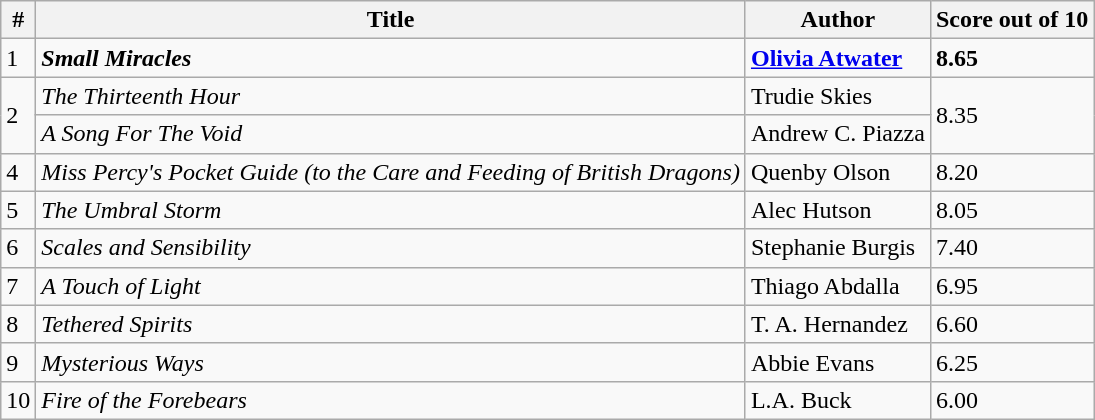<table class="wikitable">
<tr>
<th>#</th>
<th>Title</th>
<th>Author</th>
<th>Score out of 10</th>
</tr>
<tr>
<td>1</td>
<td><strong><em>Small Miracles</em></strong></td>
<td><strong><a href='#'>Olivia Atwater</a></strong></td>
<td><strong>8.65</strong></td>
</tr>
<tr>
<td rowspan=2>2</td>
<td><em>The Thirteenth Hour</em></td>
<td>Trudie Skies</td>
<td rowspan=2>8.35</td>
</tr>
<tr>
<td><em>A Song For The Void</em></td>
<td>Andrew C. Piazza</td>
</tr>
<tr>
<td>4</td>
<td><em>Miss Percy's Pocket Guide (to the Care and Feeding of British Dragons)</em></td>
<td>Quenby Olson</td>
<td>8.20</td>
</tr>
<tr>
<td>5</td>
<td><em>The Umbral Storm</em></td>
<td>Alec Hutson</td>
<td>8.05</td>
</tr>
<tr>
<td>6</td>
<td><em>Scales and Sensibility</em></td>
<td>Stephanie Burgis</td>
<td>7.40</td>
</tr>
<tr>
<td>7</td>
<td><em>A Touch of Light</em></td>
<td>Thiago Abdalla</td>
<td>6.95</td>
</tr>
<tr>
<td>8</td>
<td><em>Tethered Spirits</em></td>
<td>T. A. Hernandez</td>
<td>6.60</td>
</tr>
<tr>
<td>9</td>
<td><em>Mysterious Ways</em></td>
<td>Abbie Evans</td>
<td>6.25</td>
</tr>
<tr>
<td>10</td>
<td><em>Fire of the Forebears</em></td>
<td>L.A. Buck</td>
<td>6.00</td>
</tr>
</table>
